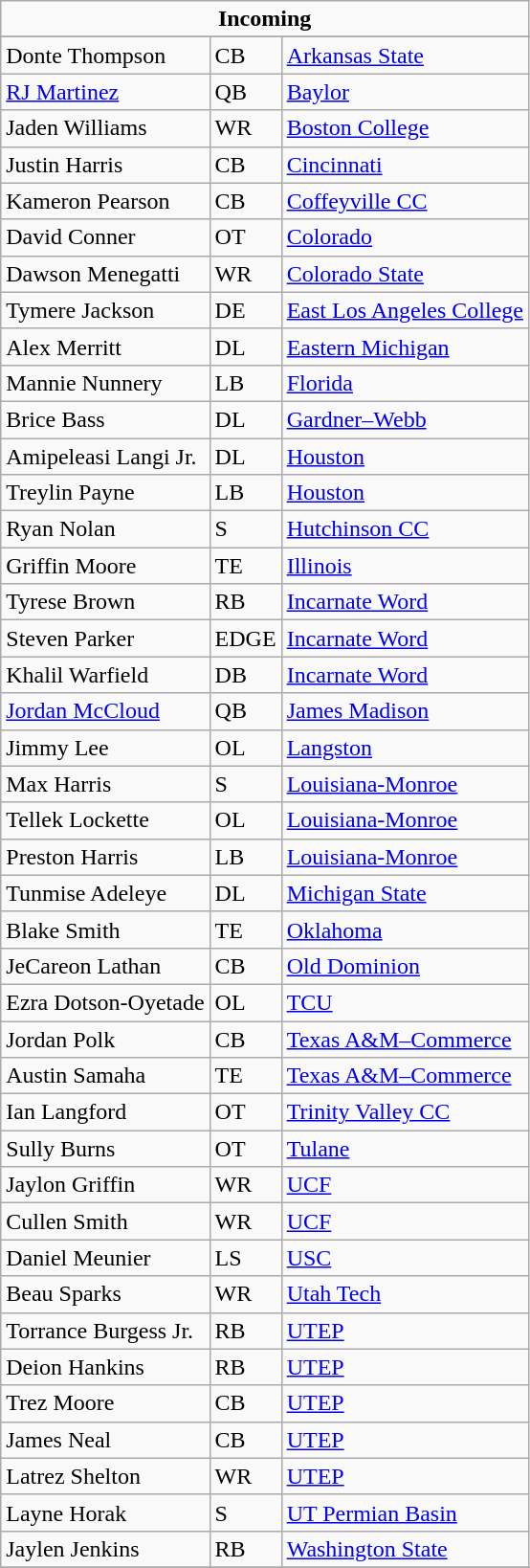<table class="wikitable">
<tr>
<td align="center" Colspan="3"><strong>Incoming</strong><br></td>
</tr>
<tr>
</tr>
<tr>
<td>Donte Thompson</td>
<td>CB</td>
<td><a href='#'>Arkansas State</a></td>
</tr>
<tr>
<td><a href='#'>RJ Martinez</a></td>
<td>QB</td>
<td><a href='#'>Baylor</a></td>
</tr>
<tr>
<td>Jaden Williams</td>
<td>WR</td>
<td><a href='#'>Boston College</a></td>
</tr>
<tr>
<td>Justin Harris</td>
<td>CB</td>
<td><a href='#'>Cincinnati</a></td>
</tr>
<tr>
<td>Kameron Pearson</td>
<td>CB</td>
<td><a href='#'>Coffeyville CC</a></td>
</tr>
<tr>
<td>David Conner</td>
<td>OT</td>
<td><a href='#'>Colorado</a></td>
</tr>
<tr>
<td>Dawson Menegatti</td>
<td>WR</td>
<td><a href='#'>Colorado State</a></td>
</tr>
<tr>
<td>Tymere Jackson</td>
<td>DE</td>
<td><a href='#'>East Los Angeles College</a></td>
</tr>
<tr>
<td>Alex Merritt</td>
<td>DL</td>
<td><a href='#'>Eastern Michigan</a></td>
</tr>
<tr>
<td>Mannie Nunnery</td>
<td>LB</td>
<td><a href='#'>Florida</a></td>
</tr>
<tr>
<td>Brice Bass</td>
<td>DL</td>
<td><a href='#'>Gardner–Webb</a></td>
</tr>
<tr>
<td>Amipeleasi Langi Jr.</td>
<td>DL</td>
<td><a href='#'>Houston</a></td>
</tr>
<tr>
<td>Treylin Payne</td>
<td>LB</td>
<td><a href='#'>Houston</a></td>
</tr>
<tr>
<td>Ryan Nolan</td>
<td>S</td>
<td><a href='#'>Hutchinson CC</a></td>
</tr>
<tr>
<td>Griffin Moore</td>
<td>TE</td>
<td><a href='#'>Illinois</a></td>
</tr>
<tr>
<td>Tyrese Brown</td>
<td>RB</td>
<td><a href='#'>Incarnate Word</a></td>
</tr>
<tr>
<td>Steven Parker</td>
<td>EDGE</td>
<td><a href='#'>Incarnate Word</a></td>
</tr>
<tr>
<td>Khalil Warfield</td>
<td>DB</td>
<td><a href='#'>Incarnate Word</a></td>
</tr>
<tr>
<td><a href='#'>Jordan McCloud</a></td>
<td>QB</td>
<td><a href='#'>James Madison</a></td>
</tr>
<tr>
<td>Jimmy Lee</td>
<td>OL</td>
<td><a href='#'>Langston</a></td>
</tr>
<tr>
<td>Max Harris</td>
<td>S</td>
<td><a href='#'>Louisiana-Monroe</a></td>
</tr>
<tr>
<td>Tellek Lockette</td>
<td>OL</td>
<td><a href='#'>Louisiana-Monroe</a></td>
</tr>
<tr>
<td>Preston Harris</td>
<td>LB</td>
<td><a href='#'>Louisiana-Monroe</a></td>
</tr>
<tr>
<td>Tunmise Adeleye</td>
<td>DL</td>
<td><a href='#'>Michigan State</a></td>
</tr>
<tr>
<td>Blake Smith</td>
<td>TE</td>
<td><a href='#'>Oklahoma</a></td>
</tr>
<tr>
<td>JeCareon Lathan</td>
<td>CB</td>
<td><a href='#'>Old Dominion</a></td>
</tr>
<tr>
<td>Ezra Dotson-Oyetade</td>
<td>OL</td>
<td><a href='#'>TCU</a></td>
</tr>
<tr>
<td>Jordan Polk</td>
<td>CB</td>
<td><a href='#'>Texas A&M–Commerce</a></td>
</tr>
<tr>
<td>Austin Samaha</td>
<td>TE</td>
<td><a href='#'>Texas A&M–Commerce</a></td>
</tr>
<tr>
<td>Ian Langford</td>
<td>OT</td>
<td><a href='#'>Trinity Valley CC</a></td>
</tr>
<tr>
<td>Sully Burns</td>
<td>OT</td>
<td><a href='#'>Tulane</a></td>
</tr>
<tr>
<td>Jaylon Griffin</td>
<td>WR</td>
<td><a href='#'>UCF</a></td>
</tr>
<tr>
<td>Cullen Smith</td>
<td>WR</td>
<td><a href='#'>UCF</a></td>
</tr>
<tr>
<td>Daniel Meunier</td>
<td>LS</td>
<td><a href='#'>USC</a></td>
</tr>
<tr>
<td>Beau Sparks</td>
<td>WR</td>
<td><a href='#'>Utah Tech</a></td>
</tr>
<tr>
<td>Torrance Burgess Jr.</td>
<td>RB</td>
<td><a href='#'>UTEP</a></td>
</tr>
<tr>
<td>Deion Hankins</td>
<td>RB</td>
<td><a href='#'>UTEP</a></td>
</tr>
<tr>
<td>Trez Moore</td>
<td>CB</td>
<td><a href='#'>UTEP</a></td>
</tr>
<tr>
<td>James Neal</td>
<td>CB</td>
<td><a href='#'>UTEP</a></td>
</tr>
<tr>
<td>Latrez Shelton</td>
<td>WR</td>
<td><a href='#'>UTEP</a></td>
</tr>
<tr>
<td>Layne Horak</td>
<td>S</td>
<td><a href='#'>UT Permian Basin</a></td>
</tr>
<tr>
<td>Jaylen Jenkins</td>
<td>RB</td>
<td><a href='#'>Washington State</a></td>
</tr>
<tr>
</tr>
</table>
